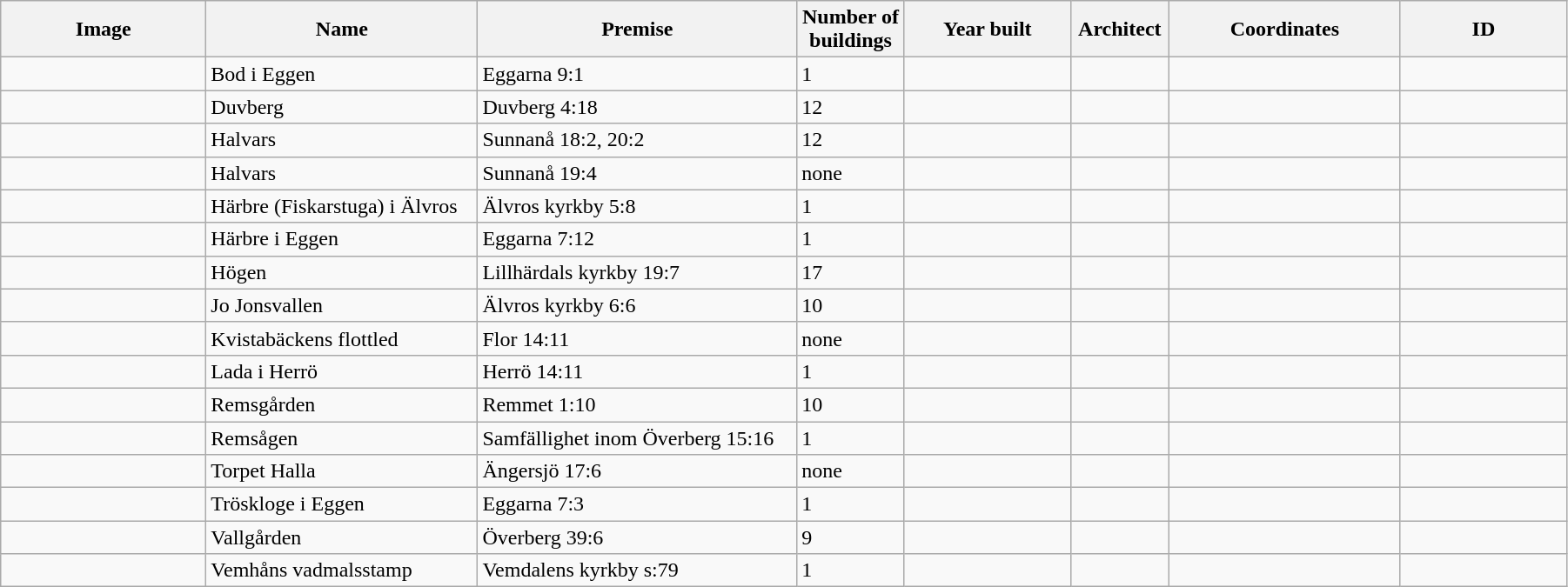<table class="wikitable" width="95%">
<tr>
<th width="150">Image</th>
<th>Name</th>
<th>Premise</th>
<th width="75">Number of<br>buildings</th>
<th width="120">Year built</th>
<th>Architect</th>
<th width="170">Coordinates</th>
<th width="120">ID</th>
</tr>
<tr>
<td></td>
<td>Bod i Eggen</td>
<td>Eggarna 9:1</td>
<td>1</td>
<td></td>
<td></td>
<td></td>
<td></td>
</tr>
<tr>
<td></td>
<td>Duvberg</td>
<td>Duvberg 4:18</td>
<td>12</td>
<td></td>
<td></td>
<td></td>
<td></td>
</tr>
<tr>
<td></td>
<td>Halvars</td>
<td>Sunnanå 18:2, 20:2</td>
<td>12</td>
<td></td>
<td></td>
<td></td>
<td></td>
</tr>
<tr>
<td></td>
<td>Halvars</td>
<td>Sunnanå 19:4</td>
<td>none</td>
<td></td>
<td></td>
<td></td>
<td></td>
</tr>
<tr>
<td></td>
<td>Härbre (Fiskarstuga) i Älvros</td>
<td>Älvros kyrkby 5:8</td>
<td>1</td>
<td></td>
<td></td>
<td></td>
<td></td>
</tr>
<tr>
<td></td>
<td>Härbre i Eggen</td>
<td>Eggarna 7:12</td>
<td>1</td>
<td></td>
<td></td>
<td></td>
<td></td>
</tr>
<tr>
<td></td>
<td>Högen</td>
<td>Lillhärdals kyrkby 19:7</td>
<td>17</td>
<td></td>
<td></td>
<td></td>
<td></td>
</tr>
<tr>
<td></td>
<td>Jo Jonsvallen</td>
<td>Älvros kyrkby 6:6</td>
<td>10</td>
<td></td>
<td></td>
<td></td>
<td></td>
</tr>
<tr>
<td></td>
<td>Kvistabäckens flottled</td>
<td>Flor 14:11</td>
<td>none</td>
<td></td>
<td></td>
<td></td>
<td></td>
</tr>
<tr>
<td></td>
<td>Lada i Herrö</td>
<td>Herrö 14:11</td>
<td>1</td>
<td></td>
<td></td>
<td></td>
<td></td>
</tr>
<tr>
<td></td>
<td>Remsgården</td>
<td>Remmet 1:10</td>
<td>10</td>
<td></td>
<td></td>
<td></td>
<td></td>
</tr>
<tr>
<td></td>
<td>Remsågen</td>
<td>Samfällighet inom Överberg 15:16</td>
<td>1</td>
<td></td>
<td></td>
<td></td>
<td></td>
</tr>
<tr>
<td></td>
<td>Torpet Halla</td>
<td>Ängersjö 17:6</td>
<td>none</td>
<td></td>
<td></td>
<td></td>
<td></td>
</tr>
<tr>
<td></td>
<td>Tröskloge i Eggen</td>
<td>Eggarna 7:3</td>
<td>1</td>
<td></td>
<td></td>
<td></td>
<td></td>
</tr>
<tr>
<td></td>
<td>Vallgården</td>
<td>Överberg 39:6</td>
<td>9</td>
<td></td>
<td></td>
<td></td>
<td></td>
</tr>
<tr>
<td></td>
<td>Vemhåns vadmalsstamp</td>
<td>Vemdalens kyrkby s:79</td>
<td>1</td>
<td></td>
<td></td>
<td></td>
<td></td>
</tr>
</table>
